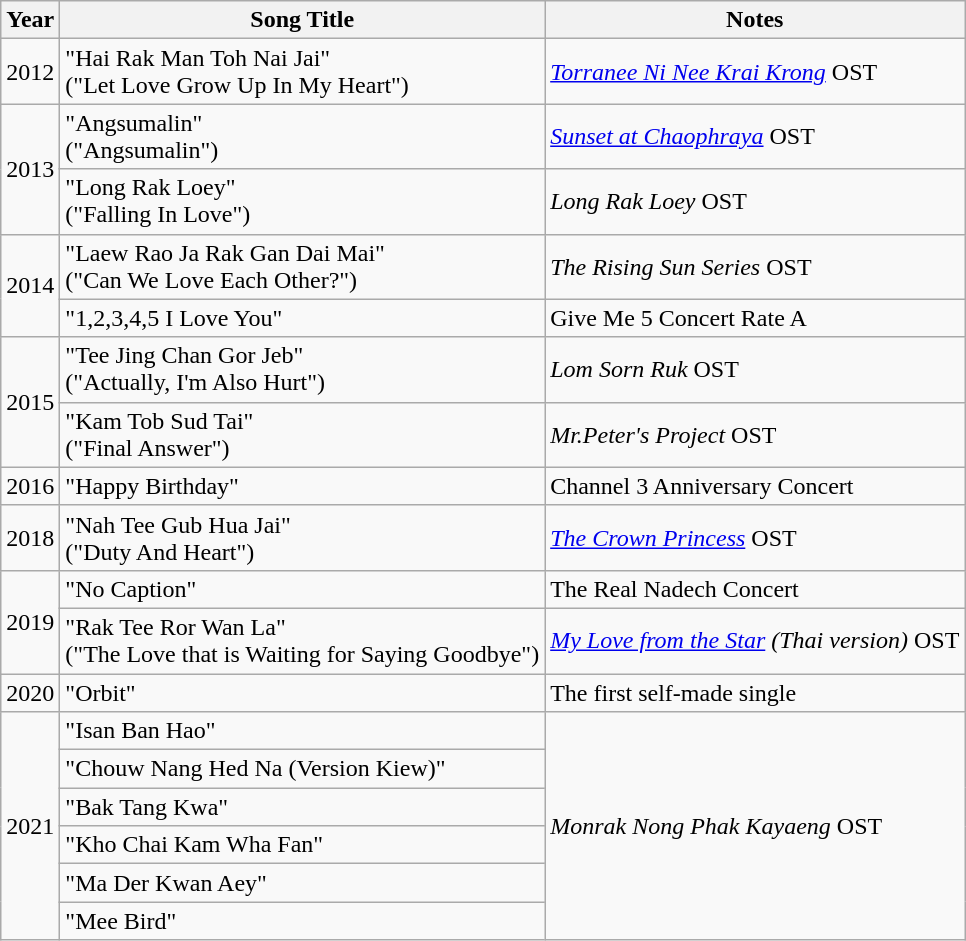<table class="wikitable">
<tr>
<th>Year</th>
<th>Song Title</th>
<th>Notes</th>
</tr>
<tr>
<td>2012</td>
<td>"Hai Rak Man Toh Nai Jai" <br>("Let Love Grow Up In My Heart")</td>
<td><em><a href='#'>Torranee Ni Nee Krai Krong</a></em> OST</td>
</tr>
<tr>
<td rowspan="2">2013</td>
<td>"Angsumalin" <br>("Angsumalin")</td>
<td><em><a href='#'>Sunset at Chaophraya</a></em> OST</td>
</tr>
<tr>
<td>"Long Rak Loey"<br>("Falling In Love")</td>
<td><em>Long Rak Loey</em> OST</td>
</tr>
<tr>
<td rowspan="2">2014</td>
<td>"Laew Rao Ja Rak Gan Dai Mai" <br>("Can We Love Each Other?")</td>
<td><em>The Rising Sun Series</em> OST</td>
</tr>
<tr>
<td>"1,2,3,4,5 I Love You"</td>
<td>Give Me 5 Concert Rate A</td>
</tr>
<tr>
<td rowspan="2">2015</td>
<td>"Tee Jing Chan Gor Jeb" <br>("Actually, I'm Also Hurt")</td>
<td><em>Lom Sorn Ruk</em> OST</td>
</tr>
<tr>
<td>"Kam Tob Sud Tai" <br>("Final Answer")</td>
<td><em>Mr.Peter's Project</em> OST</td>
</tr>
<tr>
<td>2016</td>
<td>"Happy Birthday"</td>
<td>Channel 3 Anniversary Concert</td>
</tr>
<tr>
<td>2018</td>
<td>"Nah Tee Gub Hua Jai" <br>("Duty And Heart")</td>
<td><em><a href='#'>The Crown Princess</a></em> OST</td>
</tr>
<tr>
<td rowspan="2">2019</td>
<td>"No Caption"</td>
<td>The Real Nadech Concert</td>
</tr>
<tr>
<td>"Rak Tee Ror Wan La" <br>("The Love that is Waiting for Saying Goodbye")</td>
<td><em><a href='#'>My Love from the Star</a> (Thai version)</em> OST</td>
</tr>
<tr>
<td>2020</td>
<td>"Orbit"</td>
<td>The first self-made single</td>
</tr>
<tr>
<td rowspan="6">2021</td>
<td>"Isan Ban Hao"</td>
<td rowspan="6"><em>Monrak Nong Phak Kayaeng</em> OST</td>
</tr>
<tr>
<td>"Chouw Nang Hed Na (Version Kiew)"</td>
</tr>
<tr>
<td>"Bak Tang Kwa"</td>
</tr>
<tr>
<td>"Kho Chai Kam Wha Fan"</td>
</tr>
<tr>
<td>"Ma Der Kwan Aey"</td>
</tr>
<tr>
<td>"Mee Bird"</td>
</tr>
</table>
